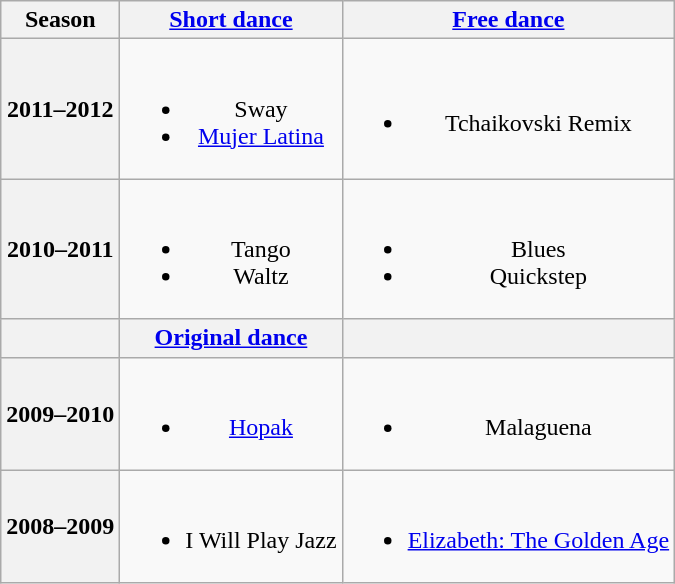<table class="wikitable" style="text-align:center">
<tr>
<th>Season</th>
<th><a href='#'>Short dance</a></th>
<th><a href='#'>Free dance</a></th>
</tr>
<tr>
<th>2011–2012 <br> </th>
<td><br><ul><li> Sway</li><li> <a href='#'>Mujer Latina</a> <br></li></ul></td>
<td><br><ul><li>Tchaikovski Remix <br></li></ul></td>
</tr>
<tr>
<th>2010–2011 <br> </th>
<td><br><ul><li>Tango</li><li>Waltz</li></ul></td>
<td><br><ul><li>Blues</li><li>Quickstep</li></ul></td>
</tr>
<tr>
<th></th>
<th><a href='#'>Original dance</a></th>
<th></th>
</tr>
<tr>
<th>2009–2010 <br> </th>
<td><br><ul><li> <a href='#'>Hopak</a></li></ul></td>
<td><br><ul><li>Malaguena <br></li></ul></td>
</tr>
<tr>
<th>2008–2009 <br> </th>
<td><br><ul><li> I Will Play Jazz <br></li></ul></td>
<td><br><ul><li><a href='#'>Elizabeth: The Golden Age</a> <br></li></ul></td>
</tr>
</table>
